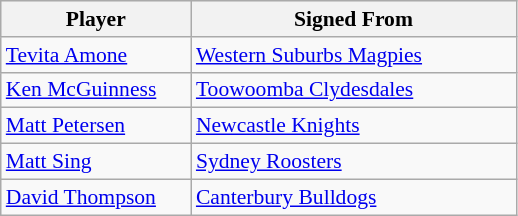<table class="wikitable" style="font-size:90%">
<tr style="background:#efefef;">
<th style="width:120px;">Player</th>
<th style="width:210px;">Signed From</th>
</tr>
<tr>
<td><a href='#'>Tevita Amone</a></td>
<td> <a href='#'>Western Suburbs Magpies</a></td>
</tr>
<tr>
<td><a href='#'>Ken McGuinness</a></td>
<td> <a href='#'>Toowoomba Clydesdales</a></td>
</tr>
<tr>
<td><a href='#'>Matt Petersen</a></td>
<td> <a href='#'>Newcastle Knights</a></td>
</tr>
<tr>
<td><a href='#'>Matt Sing</a></td>
<td> <a href='#'>Sydney Roosters</a></td>
</tr>
<tr>
<td><a href='#'>David Thompson</a></td>
<td> <a href='#'>Canterbury Bulldogs</a></td>
</tr>
</table>
